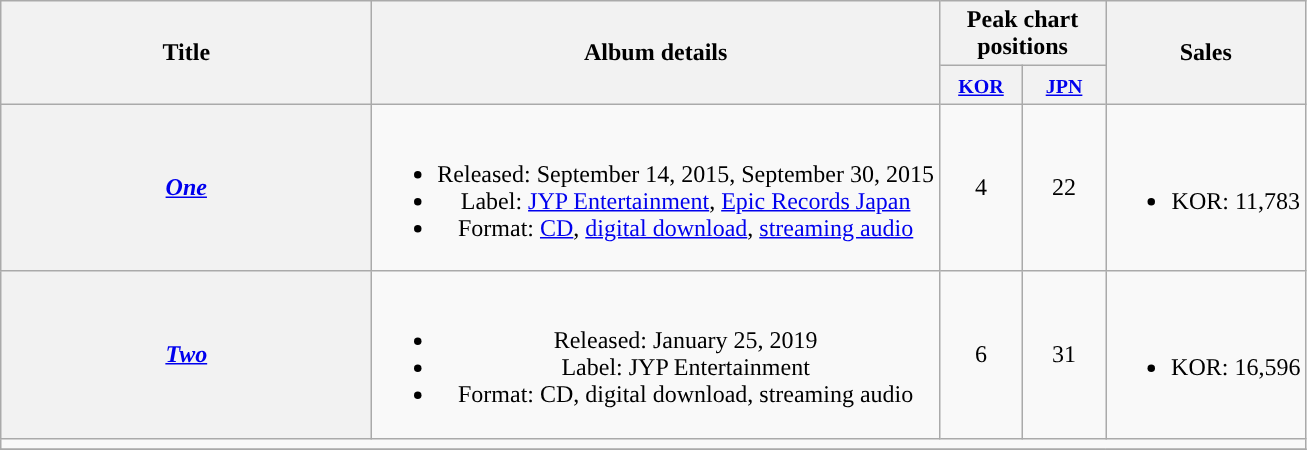<table class="wikitable plainrowheaders" style="text-align:center;">
<tr>
<th scope="col" rowspan="2" style="width:15em;">Title</th>
<th scope="col" rowspan="2">Album details</th>
<th colspan="2" scope="col">Peak chart positions</th>
<th scope="col" rowspan="2">Sales</th>
</tr>
<tr>
<th scope="col" style="width:3em"><small><a href='#'>KOR</a></small><br></th>
<th scope="col" style="width:3em"><small><a href='#'>JPN</a></small><br></th>
</tr>
<tr>
<th scope="row"><em><a href='#'>One</a></em></th>
<td><br><ul><li>Released: September 14, 2015, September 30, 2015 </li><li>Label: <a href='#'>JYP Entertainment</a>, <a href='#'>Epic Records Japan</a> </li><li>Format: <a href='#'>CD</a>, <a href='#'>digital download</a>, <a href='#'>streaming audio</a></li></ul>
</td>
<td>4</td>
<td>22</td>
<td><br><ul><li>KOR: 11,783</li></ul></td>
</tr>
<tr>
<th scope="row"><em><a href='#'>Two</a></em></th>
<td><br><ul><li>Released: January 25, 2019 </li><li>Label: JYP Entertainment</li><li>Format: CD, digital download, streaming audio</li></ul></td>
<td>6</td>
<td>31</td>
<td><br><ul><li>KOR: 16,596</li></ul></td>
</tr>
<tr>
<td colspan="5"></td>
</tr>
<tr>
</tr>
</table>
